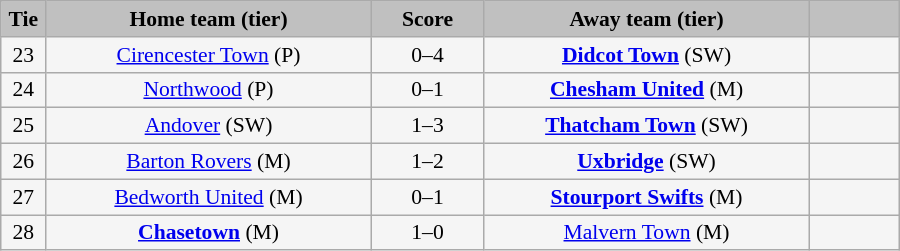<table class="wikitable" style="width: 600px; background:WhiteSmoke; text-align:center; font-size:90%">
<tr>
<td scope="col" style="width:  5.00%; background:silver;"><strong>Tie</strong></td>
<td scope="col" style="width: 36.25%; background:silver;"><strong>Home team (tier)</strong></td>
<td scope="col" style="width: 12.50%; background:silver;"><strong>Score</strong></td>
<td scope="col" style="width: 36.25%; background:silver;"><strong>Away team (tier)</strong></td>
<td scope="col" style="width: 10.00%; background:silver;"><strong></strong></td>
</tr>
<tr>
<td>23</td>
<td><a href='#'>Cirencester Town</a> (P)</td>
<td>0–4</td>
<td><strong><a href='#'>Didcot Town</a></strong> (SW)</td>
<td></td>
</tr>
<tr>
<td>24</td>
<td><a href='#'>Northwood</a> (P)</td>
<td>0–1</td>
<td><strong><a href='#'>Chesham United</a></strong> (M)</td>
<td></td>
</tr>
<tr>
<td>25</td>
<td><a href='#'>Andover</a> (SW)</td>
<td>1–3</td>
<td><strong><a href='#'>Thatcham Town</a></strong> (SW)</td>
<td></td>
</tr>
<tr>
<td>26</td>
<td><a href='#'>Barton Rovers</a> (M)</td>
<td>1–2</td>
<td><strong><a href='#'>Uxbridge</a></strong> (SW)</td>
<td></td>
</tr>
<tr>
<td>27</td>
<td><a href='#'>Bedworth United</a> (M)</td>
<td>0–1</td>
<td><strong><a href='#'>Stourport Swifts</a></strong> (M)</td>
<td></td>
</tr>
<tr>
<td>28</td>
<td><strong><a href='#'>Chasetown</a></strong> (M)</td>
<td>1–0</td>
<td><a href='#'>Malvern Town</a> (M)</td>
<td></td>
</tr>
</table>
